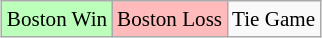<table class="wikitable" style="margin:0.2em auto; font-size:88%">
<tr>
<td style="background:#bfb;">Boston Win</td>
<td style="background:#fbb;">Boston Loss</td>
<td>Tie Game</td>
</tr>
</table>
